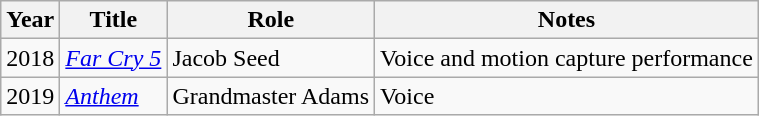<table class="wikitable sortable">
<tr>
<th>Year</th>
<th>Title</th>
<th>Role</th>
<th class="unsortable">Notes</th>
</tr>
<tr>
<td>2018</td>
<td><em><a href='#'>Far Cry 5</a></em></td>
<td>Jacob Seed</td>
<td>Voice and motion capture performance</td>
</tr>
<tr>
<td>2019</td>
<td><em><a href='#'>Anthem</a></em></td>
<td>Grandmaster Adams</td>
<td>Voice</td>
</tr>
</table>
